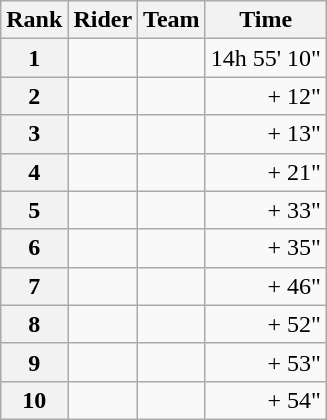<table class="wikitable" margin-bottom:0;">
<tr>
<th scope="col">Rank</th>
<th scope="col">Rider</th>
<th scope="col">Team</th>
<th scope="col">Time</th>
</tr>
<tr>
<th scope="row">1</th>
<td> </td>
<td></td>
<td align="right">14h 55' 10"</td>
</tr>
<tr>
<th scope="row">2</th>
<td></td>
<td></td>
<td align="right">+ 12"</td>
</tr>
<tr>
<th scope="row">3</th>
<td></td>
<td></td>
<td align="right">+ 13"</td>
</tr>
<tr>
<th scope="row">4</th>
<td> </td>
<td></td>
<td align="right">+ 21"</td>
</tr>
<tr>
<th scope="row">5</th>
<td></td>
<td></td>
<td align="right">+ 33"</td>
</tr>
<tr>
<th scope="row">6</th>
<td></td>
<td></td>
<td align="right">+ 35"</td>
</tr>
<tr>
<th scope="row">7</th>
<td></td>
<td></td>
<td align="right">+ 46"</td>
</tr>
<tr>
<th scope="row">8</th>
<td></td>
<td></td>
<td align="right">+ 52"</td>
</tr>
<tr>
<th scope="row">9</th>
<td></td>
<td></td>
<td align="right">+ 53"</td>
</tr>
<tr>
<th scope="row">10</th>
<td></td>
<td></td>
<td align="right">+ 54"</td>
</tr>
</table>
